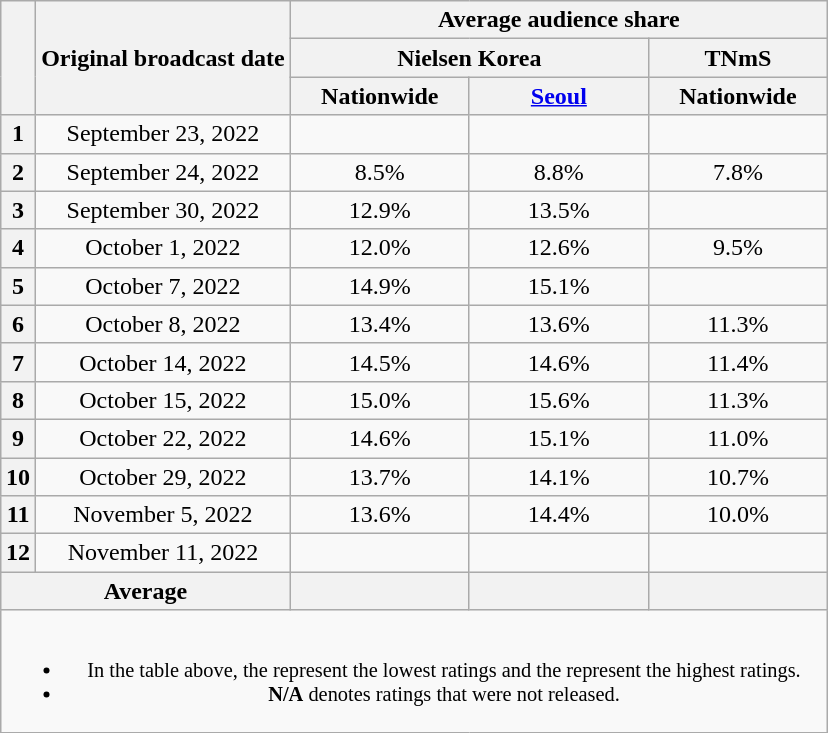<table class="wikitable" style="text-align:center; max-width:600px; margin-left:auto; margin-right:auto">
<tr Average TV viewership ratings>
<th scope="col" rowspan="3"></th>
<th scope="col" rowspan="3">Original broadcast date</th>
<th scope="col" colspan="3">Average audience share</th>
</tr>
<tr>
<th scope="col" colspan="2">Nielsen Korea</th>
<th scope="col">TNmS</th>
</tr>
<tr>
<th scope="col" style="width:7em">Nationwide</th>
<th scope="col" style="width:7em"><a href='#'>Seoul</a></th>
<th scope="col" style="width:7em">Nationwide</th>
</tr>
<tr>
<th scope="col">1</th>
<td>September 23, 2022</td>
<td><strong></strong> </td>
<td><strong></strong> </td>
<td><strong></strong> </td>
</tr>
<tr>
<th scope="col">2</th>
<td>September 24, 2022</td>
<td>8.5% </td>
<td>8.8% </td>
<td>7.8% </td>
</tr>
<tr>
<th scope="col">3</th>
<td>September 30, 2022</td>
<td>12.9% </td>
<td>13.5% </td>
<td></td>
</tr>
<tr>
<th scope="col">4</th>
<td>October 1, 2022</td>
<td>12.0% </td>
<td>12.6% </td>
<td>9.5% </td>
</tr>
<tr>
<th scope="col">5</th>
<td>October 7, 2022</td>
<td>14.9% </td>
<td>15.1% </td>
<td><strong></strong> </td>
</tr>
<tr>
<th scope="col">6</th>
<td>October 8, 2022</td>
<td>13.4% </td>
<td>13.6% </td>
<td>11.3% </td>
</tr>
<tr>
<th scope="col">7</th>
<td>October 14, 2022</td>
<td>14.5% </td>
<td>14.6% </td>
<td>11.4% </td>
</tr>
<tr>
<th scope="col">8</th>
<td>October 15, 2022</td>
<td>15.0% </td>
<td>15.6% </td>
<td>11.3% </td>
</tr>
<tr>
<th scope="col">9</th>
<td>October 22, 2022</td>
<td>14.6% </td>
<td>15.1% </td>
<td>11.0% </td>
</tr>
<tr>
<th scope="col">10</th>
<td>October 29, 2022</td>
<td>13.7% </td>
<td>14.1% </td>
<td>10.7% </td>
</tr>
<tr>
<th scope="col">11</th>
<td>November 5, 2022</td>
<td>13.6% </td>
<td>14.4% </td>
<td>10.0% </td>
</tr>
<tr>
<th scope="col">12</th>
<td>November 11, 2022</td>
<td><strong></strong> </td>
<td><strong></strong> </td>
<td></td>
</tr>
<tr>
<th scope="col" colspan="2">Average</th>
<th scope="col"></th>
<th scope="col"></th>
<th scope="col"></th>
</tr>
<tr>
<td colspan="6" style="font-size:85%"><br><ul><li>In the table above, the <strong></strong> represent the lowest ratings and the <strong></strong> represent the highest ratings.</li><li><strong>N/A</strong> denotes ratings that were not released.</li></ul></td>
</tr>
</table>
